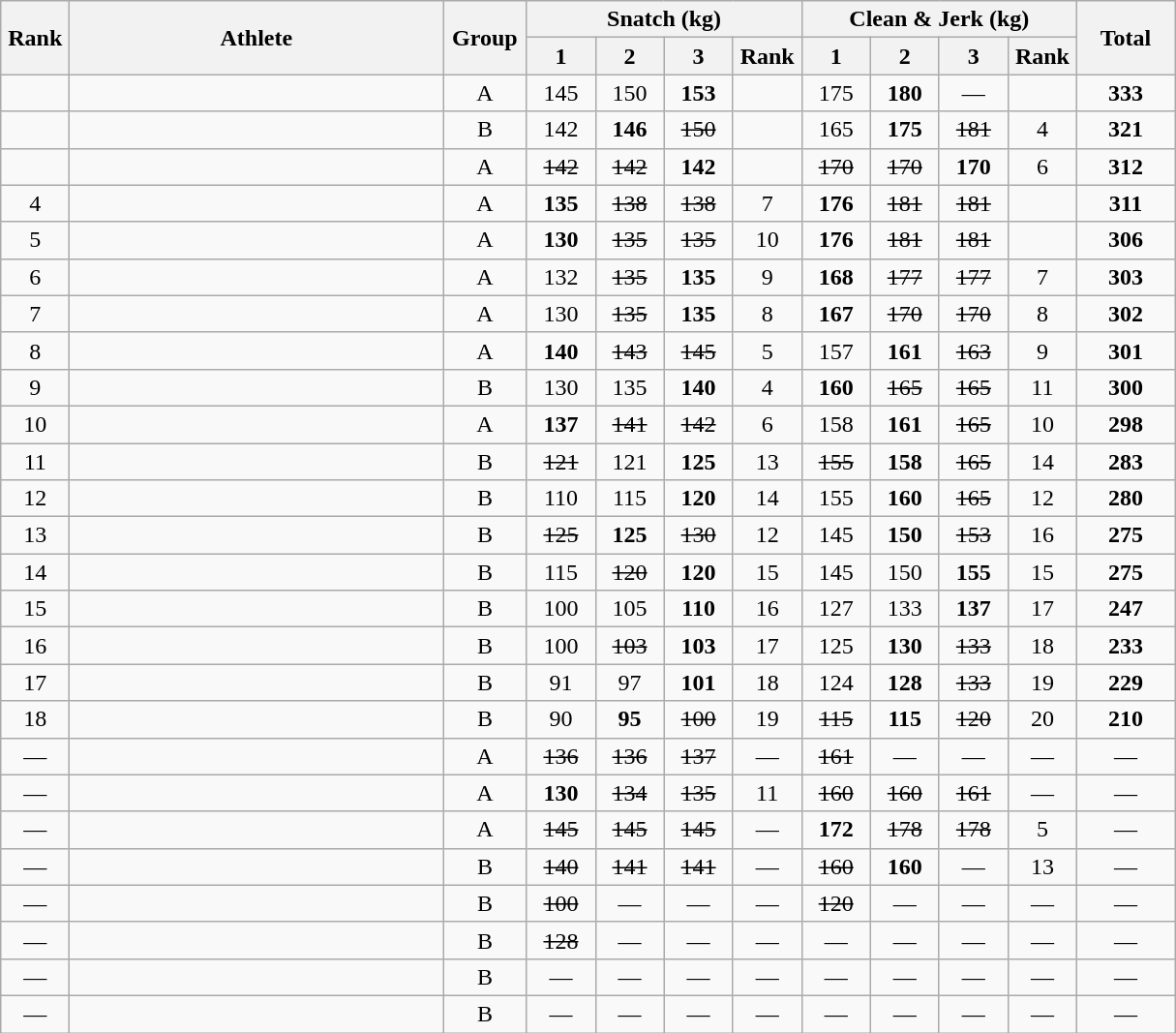<table class = "wikitable" style="text-align:center;">
<tr>
<th rowspan=2 width=40>Rank</th>
<th rowspan=2 width=250>Athlete</th>
<th rowspan=2 width=50>Group</th>
<th colspan=4>Snatch (kg)</th>
<th colspan=4>Clean & Jerk (kg)</th>
<th rowspan=2 width=60>Total</th>
</tr>
<tr>
<th width=40>1</th>
<th width=40>2</th>
<th width=40>3</th>
<th width=40>Rank</th>
<th width=40>1</th>
<th width=40>2</th>
<th width=40>3</th>
<th width=40>Rank</th>
</tr>
<tr>
<td></td>
<td align=left></td>
<td>A</td>
<td>145</td>
<td>150</td>
<td><strong>153</strong></td>
<td></td>
<td>175</td>
<td><strong>180</strong></td>
<td>—</td>
<td></td>
<td><strong>333</strong></td>
</tr>
<tr>
<td></td>
<td align=left></td>
<td>B</td>
<td>142</td>
<td><strong>146</strong></td>
<td><s>150</s></td>
<td></td>
<td>165</td>
<td><strong>175</strong></td>
<td><s>181</s></td>
<td>4</td>
<td><strong>321</strong></td>
</tr>
<tr>
<td></td>
<td align=left></td>
<td>A</td>
<td><s>142</s></td>
<td><s>142</s></td>
<td><strong>142</strong></td>
<td></td>
<td><s>170</s></td>
<td><s>170</s></td>
<td><strong>170</strong></td>
<td>6</td>
<td><strong>312</strong></td>
</tr>
<tr>
<td>4</td>
<td align=left></td>
<td>A</td>
<td><strong>135</strong></td>
<td><s>138</s></td>
<td><s>138</s></td>
<td>7</td>
<td><strong>176</strong></td>
<td><s>181</s></td>
<td><s>181</s></td>
<td></td>
<td><strong>311</strong></td>
</tr>
<tr>
<td>5</td>
<td align=left></td>
<td>A</td>
<td><strong>130</strong></td>
<td><s>135</s></td>
<td><s>135</s></td>
<td>10</td>
<td><strong>176</strong></td>
<td><s>181</s></td>
<td><s>181</s></td>
<td></td>
<td><strong>306</strong></td>
</tr>
<tr>
<td>6</td>
<td align=left></td>
<td>A</td>
<td>132</td>
<td><s>135</s></td>
<td><strong>135</strong></td>
<td>9</td>
<td><strong>168</strong></td>
<td><s>177</s></td>
<td><s>177</s></td>
<td>7</td>
<td><strong>303</strong></td>
</tr>
<tr>
<td>7</td>
<td align=left></td>
<td>A</td>
<td>130</td>
<td><s>135</s></td>
<td><strong>135</strong></td>
<td>8</td>
<td><strong>167</strong></td>
<td><s>170</s></td>
<td><s>170</s></td>
<td>8</td>
<td><strong>302</strong></td>
</tr>
<tr>
<td>8</td>
<td align=left></td>
<td>A</td>
<td><strong>140</strong></td>
<td><s>143</s></td>
<td><s>145</s></td>
<td>5</td>
<td>157</td>
<td><strong>161</strong></td>
<td><s>163</s></td>
<td>9</td>
<td><strong>301</strong></td>
</tr>
<tr>
<td>9</td>
<td align=left></td>
<td>B</td>
<td>130</td>
<td>135</td>
<td><strong>140</strong></td>
<td>4</td>
<td><strong>160</strong></td>
<td><s>165</s></td>
<td><s>165</s></td>
<td>11</td>
<td><strong>300</strong></td>
</tr>
<tr>
<td>10</td>
<td align=left></td>
<td>A</td>
<td><strong>137</strong></td>
<td><s>141</s></td>
<td><s>142</s></td>
<td>6</td>
<td>158</td>
<td><strong>161</strong></td>
<td><s>165</s></td>
<td>10</td>
<td><strong>298</strong></td>
</tr>
<tr>
<td>11</td>
<td align=left></td>
<td>B</td>
<td><s>121</s></td>
<td>121</td>
<td><strong>125</strong></td>
<td>13</td>
<td><s>155</s></td>
<td><strong>158</strong></td>
<td><s>165</s></td>
<td>14</td>
<td><strong>283</strong></td>
</tr>
<tr>
<td>12</td>
<td align=left></td>
<td>B</td>
<td>110</td>
<td>115</td>
<td><strong>120</strong></td>
<td>14</td>
<td>155</td>
<td><strong>160</strong></td>
<td><s>165</s></td>
<td>12</td>
<td><strong>280</strong></td>
</tr>
<tr>
<td>13</td>
<td align=left></td>
<td>B</td>
<td><s>125</s></td>
<td><strong>125</strong></td>
<td><s>130</s></td>
<td>12</td>
<td>145</td>
<td><strong>150</strong></td>
<td><s>153</s></td>
<td>16</td>
<td><strong>275</strong></td>
</tr>
<tr>
<td>14</td>
<td align=left></td>
<td>B</td>
<td>115</td>
<td><s>120</s></td>
<td><strong>120</strong></td>
<td>15</td>
<td>145</td>
<td>150</td>
<td><strong>155</strong></td>
<td>15</td>
<td><strong>275</strong></td>
</tr>
<tr>
<td>15</td>
<td align=left></td>
<td>B</td>
<td>100</td>
<td>105</td>
<td><strong>110</strong></td>
<td>16</td>
<td>127</td>
<td>133</td>
<td><strong>137</strong></td>
<td>17</td>
<td><strong>247</strong></td>
</tr>
<tr>
<td>16</td>
<td align=left></td>
<td>B</td>
<td>100</td>
<td><s>103</s></td>
<td><strong>103</strong></td>
<td>17</td>
<td>125</td>
<td><strong>130</strong></td>
<td><s>133</s></td>
<td>18</td>
<td><strong>233</strong></td>
</tr>
<tr>
<td>17</td>
<td align=left></td>
<td>B</td>
<td>91</td>
<td>97</td>
<td><strong>101</strong></td>
<td>18</td>
<td>124</td>
<td><strong>128</strong></td>
<td><s>133</s></td>
<td>19</td>
<td><strong>229</strong></td>
</tr>
<tr>
<td>18</td>
<td align=left></td>
<td>B</td>
<td>90</td>
<td><strong>95</strong></td>
<td><s>100</s></td>
<td>19</td>
<td><s>115</s></td>
<td><strong>115</strong></td>
<td><s>120</s></td>
<td>20</td>
<td><strong>210</strong></td>
</tr>
<tr>
<td>—</td>
<td align=left></td>
<td>A</td>
<td><s>136</s></td>
<td><s>136</s></td>
<td><s>137</s></td>
<td>—</td>
<td><s>161</s></td>
<td>—</td>
<td>—</td>
<td>—</td>
<td>—</td>
</tr>
<tr>
<td>—</td>
<td align=left></td>
<td>A</td>
<td><strong>130</strong></td>
<td><s>134</s></td>
<td><s>135</s></td>
<td>11</td>
<td><s>160</s></td>
<td><s>160</s></td>
<td><s>161</s></td>
<td>—</td>
<td>—</td>
</tr>
<tr>
<td>—</td>
<td align=left></td>
<td>A</td>
<td><s>145</s></td>
<td><s>145</s></td>
<td><s>145</s></td>
<td>—</td>
<td><strong>172</strong></td>
<td><s>178</s></td>
<td><s>178</s></td>
<td>5</td>
<td>—</td>
</tr>
<tr>
<td>—</td>
<td align=left></td>
<td>B</td>
<td><s>140</s></td>
<td><s>141</s></td>
<td><s>141</s></td>
<td>—</td>
<td><s>160</s></td>
<td><strong>160</strong></td>
<td>—</td>
<td>13</td>
<td>—</td>
</tr>
<tr>
<td>—</td>
<td align=left></td>
<td>B</td>
<td><s>100</s></td>
<td>—</td>
<td>—</td>
<td>—</td>
<td><s>120</s></td>
<td>—</td>
<td>—</td>
<td>—</td>
<td>—</td>
</tr>
<tr>
<td>—</td>
<td align=left></td>
<td>B</td>
<td><s>128</s></td>
<td>—</td>
<td>—</td>
<td>—</td>
<td>—</td>
<td>—</td>
<td>—</td>
<td>—</td>
<td>—</td>
</tr>
<tr>
<td>—</td>
<td align=left></td>
<td>B</td>
<td>—</td>
<td>—</td>
<td>—</td>
<td>—</td>
<td>—</td>
<td>—</td>
<td>—</td>
<td>—</td>
<td>—</td>
</tr>
<tr>
<td>—</td>
<td align=left></td>
<td>B</td>
<td>—</td>
<td>—</td>
<td>—</td>
<td>—</td>
<td>—</td>
<td>—</td>
<td>—</td>
<td>—</td>
<td>—</td>
</tr>
</table>
